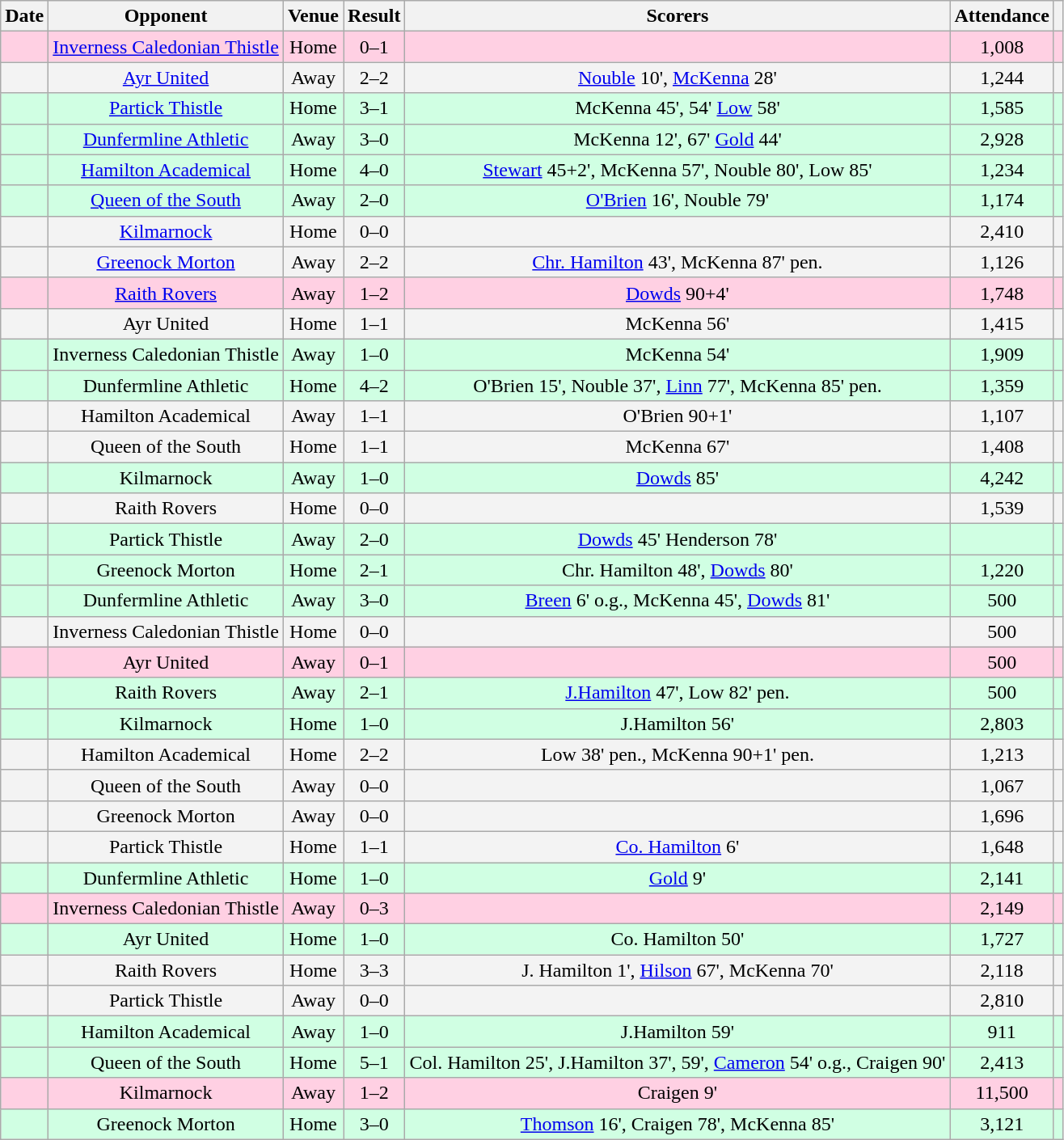<table class="wikitable sortable" style="text-align:center;">
<tr>
<th>Date</th>
<th>Opponent</th>
<th>Venue</th>
<th>Result</th>
<th class=unsortable>Scorers</th>
<th>Attendance</th>
<th></th>
</tr>
<tr style="background-color: #ffd0e3;">
<td></td>
<td><a href='#'>Inverness Caledonian Thistle</a></td>
<td>Home</td>
<td>0–1</td>
<td></td>
<td>1,008</td>
<td></td>
</tr>
<tr style="background-color: #f3f3f3;">
<td></td>
<td><a href='#'>Ayr United</a></td>
<td>Away</td>
<td>2–2</td>
<td><a href='#'>Nouble</a> 10', <a href='#'>McKenna</a> 28'</td>
<td>1,244</td>
<td></td>
</tr>
<tr style="background-color: #d0ffe3;">
<td></td>
<td><a href='#'>Partick Thistle</a></td>
<td>Home</td>
<td>3–1</td>
<td>McKenna 45', 54' <a href='#'>Low</a> 58'</td>
<td>1,585</td>
<td></td>
</tr>
<tr style="background-color: #d0ffe3;">
<td></td>
<td><a href='#'>Dunfermline Athletic</a></td>
<td>Away</td>
<td>3–0</td>
<td>McKenna 12', 67' <a href='#'>Gold</a> 44'</td>
<td>2,928</td>
<td></td>
</tr>
<tr style="background-color: #d0ffe3;">
<td></td>
<td><a href='#'>Hamilton Academical</a></td>
<td>Home</td>
<td>4–0</td>
<td><a href='#'>Stewart</a> 45+2', McKenna 57', Nouble 80', Low 85'</td>
<td>1,234</td>
<td></td>
</tr>
<tr style="background-color: #d0ffe3;">
<td></td>
<td><a href='#'>Queen of the South</a></td>
<td>Away</td>
<td>2–0</td>
<td><a href='#'>O'Brien</a> 16', Nouble 79'</td>
<td>1,174</td>
<td></td>
</tr>
<tr style="background-color: #f3f3f3;">
<td></td>
<td><a href='#'>Kilmarnock</a></td>
<td>Home</td>
<td>0–0</td>
<td></td>
<td>2,410</td>
<td></td>
</tr>
<tr style="background-color: #f3f3f3;">
<td></td>
<td><a href='#'>Greenock Morton</a></td>
<td>Away</td>
<td>2–2</td>
<td><a href='#'>Chr. Hamilton</a> 43', McKenna 87' pen.</td>
<td>1,126</td>
<td></td>
</tr>
<tr style="background-color: #ffd0e3;">
<td></td>
<td><a href='#'>Raith Rovers</a></td>
<td>Away</td>
<td>1–2</td>
<td><a href='#'>Dowds</a> 90+4'</td>
<td>1,748</td>
<td></td>
</tr>
<tr style="background-color: #f3f3f3;">
<td></td>
<td>Ayr United</td>
<td>Home</td>
<td>1–1</td>
<td>McKenna 56'</td>
<td>1,415</td>
<td></td>
</tr>
<tr style="background-color: #d0ffe3;">
<td></td>
<td>Inverness Caledonian Thistle</td>
<td>Away</td>
<td>1–0</td>
<td>McKenna 54'</td>
<td>1,909</td>
<td></td>
</tr>
<tr style="background-color: #d0ffe3;">
<td></td>
<td>Dunfermline Athletic</td>
<td>Home</td>
<td>4–2</td>
<td>O'Brien 15', Nouble 37', <a href='#'>Linn</a> 77', McKenna 85' pen.</td>
<td>1,359</td>
<td></td>
</tr>
<tr style="background-color: #f3f3f3;">
<td></td>
<td>Hamilton Academical</td>
<td>Away</td>
<td>1–1</td>
<td>O'Brien 90+1'</td>
<td>1,107</td>
<td></td>
</tr>
<tr style="background-color: #f3f3f3;">
<td></td>
<td>Queen of the South</td>
<td>Home</td>
<td>1–1</td>
<td>McKenna 67'</td>
<td>1,408</td>
<td></td>
</tr>
<tr style="background-color: #d0ffe3;">
<td></td>
<td>Kilmarnock</td>
<td>Away</td>
<td>1–0</td>
<td><a href='#'>Dowds</a> 85'</td>
<td>4,242</td>
<td></td>
</tr>
<tr style="background-color: #f3f3f3;">
<td></td>
<td>Raith Rovers</td>
<td>Home</td>
<td>0–0</td>
<td></td>
<td>1,539</td>
<td></td>
</tr>
<tr style="background-color: #d0ffe3;">
<td></td>
<td>Partick Thistle</td>
<td>Away</td>
<td>2–0</td>
<td><a href='#'>Dowds</a> 45' Henderson 78'</td>
<td></td>
<td></td>
</tr>
<tr style="background-color: #d0ffe3;">
<td></td>
<td>Greenock Morton</td>
<td>Home</td>
<td>2–1</td>
<td>Chr. Hamilton 48', <a href='#'>Dowds</a> 80'</td>
<td>1,220</td>
<td></td>
</tr>
<tr style="background-color: #d0ffe3;">
<td></td>
<td>Dunfermline Athletic</td>
<td>Away</td>
<td>3–0</td>
<td><a href='#'>Breen</a> 6' o.g., McKenna 45', <a href='#'>Dowds</a> 81'</td>
<td>500</td>
<td></td>
</tr>
<tr style="background-color: #f3f3f3;">
<td></td>
<td>Inverness Caledonian Thistle</td>
<td>Home</td>
<td>0–0</td>
<td></td>
<td>500</td>
<td></td>
</tr>
<tr style="background-color: #ffd0e3;">
<td></td>
<td>Ayr United</td>
<td>Away</td>
<td>0–1</td>
<td></td>
<td>500</td>
<td></td>
</tr>
<tr style="background-color: #d0ffe3;">
<td></td>
<td>Raith Rovers</td>
<td>Away</td>
<td>2–1</td>
<td><a href='#'>J.Hamilton</a> 47', Low 82' pen.</td>
<td>500</td>
<td></td>
</tr>
<tr style="background-color: #d0ffe3;">
<td></td>
<td>Kilmarnock</td>
<td>Home</td>
<td>1–0</td>
<td>J.Hamilton 56'</td>
<td>2,803</td>
<td></td>
</tr>
<tr style="background-color: #f3f3f3;">
<td></td>
<td>Hamilton Academical</td>
<td>Home</td>
<td>2–2</td>
<td>Low 38' pen., McKenna 90+1' pen.</td>
<td>1,213</td>
<td></td>
</tr>
<tr style="background-color: #f3f3f3;">
<td></td>
<td>Queen of the South</td>
<td>Away</td>
<td>0–0</td>
<td></td>
<td>1,067</td>
<td></td>
</tr>
<tr style="background-color: #f3f3f3;">
<td></td>
<td>Greenock Morton</td>
<td>Away</td>
<td>0–0</td>
<td></td>
<td>1,696</td>
<td></td>
</tr>
<tr style="background-color: #f3f3f3;">
<td></td>
<td>Partick Thistle</td>
<td>Home</td>
<td>1–1</td>
<td><a href='#'>Co. Hamilton</a> 6'</td>
<td>1,648</td>
<td></td>
</tr>
<tr style="background-color: #d0ffe3;">
<td></td>
<td>Dunfermline Athletic</td>
<td>Home</td>
<td>1–0</td>
<td><a href='#'>Gold</a> 9'</td>
<td>2,141</td>
<td></td>
</tr>
<tr style="background-color: #ffd0e3;">
<td></td>
<td>Inverness Caledonian Thistle</td>
<td>Away</td>
<td>0–3</td>
<td></td>
<td>2,149</td>
<td></td>
</tr>
<tr style="background-color: #d0ffe3;">
<td></td>
<td>Ayr United</td>
<td>Home</td>
<td>1–0</td>
<td>Co. Hamilton 50'</td>
<td>1,727</td>
<td></td>
</tr>
<tr style="background-color: #f3f3f3;">
<td></td>
<td>Raith Rovers</td>
<td>Home</td>
<td>3–3</td>
<td>J. Hamilton 1', <a href='#'>Hilson</a> 67', McKenna 70'</td>
<td>2,118</td>
<td></td>
</tr>
<tr style="background-color: #f3f3f3;">
<td></td>
<td>Partick Thistle</td>
<td>Away</td>
<td>0–0</td>
<td></td>
<td>2,810</td>
<td></td>
</tr>
<tr style="background-color: #d0ffe3;">
<td></td>
<td>Hamilton Academical</td>
<td>Away</td>
<td>1–0</td>
<td>J.Hamilton 59'</td>
<td>911</td>
<td></td>
</tr>
<tr style="background-color: #d0ffe3;">
<td></td>
<td>Queen of the South</td>
<td>Home</td>
<td>5–1</td>
<td>Col. Hamilton 25', J.Hamilton 37', 59', <a href='#'>Cameron</a> 54' o.g., Craigen 90'</td>
<td>2,413</td>
<td></td>
</tr>
<tr style="background-color: #ffd0e3;">
<td></td>
<td>Kilmarnock</td>
<td>Away</td>
<td>1–2</td>
<td>Craigen 9'</td>
<td>11,500</td>
<td></td>
</tr>
<tr style="background-color: #d0ffe3;">
<td></td>
<td>Greenock Morton</td>
<td>Home</td>
<td>3–0</td>
<td><a href='#'>Thomson</a> 16', Craigen 78', McKenna 85'</td>
<td>3,121</td>
<td></td>
</tr>
</table>
